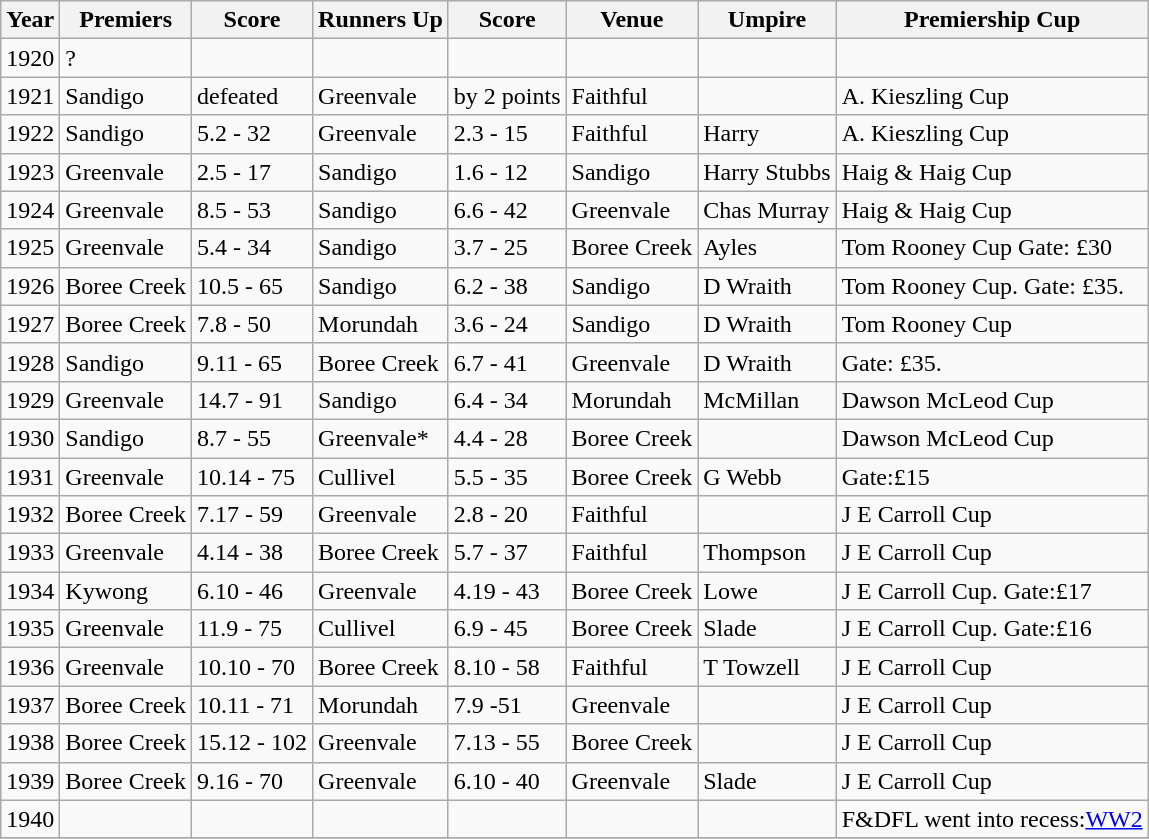<table class="wikitable sortable">
<tr>
<th>Year</th>
<th><span><strong>Premiers</strong></span></th>
<th>Score</th>
<th>Runners Up</th>
<th>Score</th>
<th>Venue</th>
<th>Umpire</th>
<th>Premiership Cup</th>
</tr>
<tr>
<td>1920</td>
<td>?</td>
<td></td>
<td></td>
<td></td>
<td></td>
<td></td>
<td></td>
</tr>
<tr>
<td>1921</td>
<td>Sandigo</td>
<td>defeated</td>
<td>Greenvale</td>
<td>by 2 points</td>
<td>Faithful</td>
<td></td>
<td>A. Kieszling Cup</td>
</tr>
<tr>
<td>1922</td>
<td>Sandigo</td>
<td>5.2 - 32</td>
<td>Greenvale</td>
<td>2.3 - 15</td>
<td>Faithful</td>
<td>Harry</td>
<td>A. Kieszling Cup</td>
</tr>
<tr>
<td>1923</td>
<td>Greenvale</td>
<td>2.5 - 17</td>
<td>Sandigo</td>
<td>1.6 - 12</td>
<td>Sandigo</td>
<td>Harry Stubbs</td>
<td>Haig & Haig Cup</td>
</tr>
<tr>
<td>1924</td>
<td>Greenvale</td>
<td>8.5 - 53</td>
<td>Sandigo</td>
<td>6.6 - 42</td>
<td>Greenvale</td>
<td>Chas Murray</td>
<td>Haig & Haig Cup</td>
</tr>
<tr>
<td>1925</td>
<td>Greenvale</td>
<td>5.4 - 34</td>
<td>Sandigo</td>
<td>3.7 - 25</td>
<td>Boree Creek</td>
<td>Ayles</td>
<td>Tom Rooney Cup   Gate: £30</td>
</tr>
<tr>
<td>1926</td>
<td>Boree Creek</td>
<td>10.5 - 65</td>
<td>Sandigo</td>
<td>6.2 - 38</td>
<td>Sandigo</td>
<td>D Wraith</td>
<td>Tom Rooney Cup. Gate: £35.</td>
</tr>
<tr>
<td>1927</td>
<td>Boree Creek</td>
<td>7.8 - 50</td>
<td>Morundah</td>
<td>3.6 - 24</td>
<td>Sandigo</td>
<td>D Wraith</td>
<td>Tom Rooney Cup</td>
</tr>
<tr>
<td>1928</td>
<td>Sandigo</td>
<td>9.11 - 65</td>
<td>Boree Creek</td>
<td>6.7 - 41</td>
<td>Greenvale</td>
<td>D Wraith</td>
<td>Gate: £35.</td>
</tr>
<tr>
<td>1929</td>
<td>Greenvale</td>
<td>14.7 - 91</td>
<td>Sandigo</td>
<td>6.4 - 34</td>
<td>Morundah</td>
<td>McMillan</td>
<td>Dawson McLeod Cup</td>
</tr>
<tr>
<td>1930</td>
<td>Sandigo</td>
<td>8.7 - 55</td>
<td>Greenvale*</td>
<td>4.4 - 28</td>
<td>Boree Creek</td>
<td></td>
<td>Dawson McLeod Cup</td>
</tr>
<tr>
<td>1931</td>
<td>Greenvale</td>
<td>10.14 - 75</td>
<td>Cullivel</td>
<td>5.5 - 35</td>
<td>Boree Creek</td>
<td>G Webb</td>
<td>Gate:£15</td>
</tr>
<tr>
<td>1932</td>
<td>Boree Creek</td>
<td>7.17 - 59</td>
<td>Greenvale</td>
<td>2.8 - 20</td>
<td>Faithful</td>
<td></td>
<td>J E Carroll Cup</td>
</tr>
<tr>
<td>1933</td>
<td>Greenvale</td>
<td>4.14 - 38</td>
<td>Boree Creek</td>
<td>5.7 - 37</td>
<td>Faithful</td>
<td>Thompson</td>
<td>J E Carroll Cup</td>
</tr>
<tr>
<td>1934</td>
<td>Kywong</td>
<td>6.10 - 46</td>
<td>Greenvale</td>
<td>4.19 - 43</td>
<td>Boree Creek</td>
<td>Lowe</td>
<td>J E Carroll Cup. Gate:£17</td>
</tr>
<tr>
<td>1935</td>
<td>Greenvale</td>
<td>11.9 - 75</td>
<td>Cullivel</td>
<td>6.9 - 45</td>
<td>Boree Creek</td>
<td>Slade</td>
<td>J E Carroll Cup. Gate:£16</td>
</tr>
<tr>
<td>1936</td>
<td>Greenvale</td>
<td>10.10 - 70</td>
<td>Boree Creek</td>
<td>8.10 - 58</td>
<td>Faithful</td>
<td>T Towzell</td>
<td>J E Carroll Cup</td>
</tr>
<tr>
<td>1937</td>
<td>Boree Creek</td>
<td>10.11 - 71</td>
<td>Morundah</td>
<td>7.9 -51</td>
<td>Greenvale</td>
<td></td>
<td>J E Carroll Cup</td>
</tr>
<tr>
<td>1938</td>
<td>Boree Creek</td>
<td>15.12 - 102</td>
<td>Greenvale</td>
<td>7.13 - 55</td>
<td>Boree Creek</td>
<td></td>
<td>J E Carroll Cup</td>
</tr>
<tr>
<td>1939</td>
<td>Boree Creek</td>
<td>9.16 - 70</td>
<td>Greenvale</td>
<td>6.10 - 40</td>
<td>Greenvale</td>
<td>Slade</td>
<td>J E Carroll Cup</td>
</tr>
<tr>
<td>1940</td>
<td></td>
<td></td>
<td></td>
<td></td>
<td></td>
<td></td>
<td>F&DFL went into recess:<a href='#'>WW2</a></td>
</tr>
<tr>
</tr>
</table>
